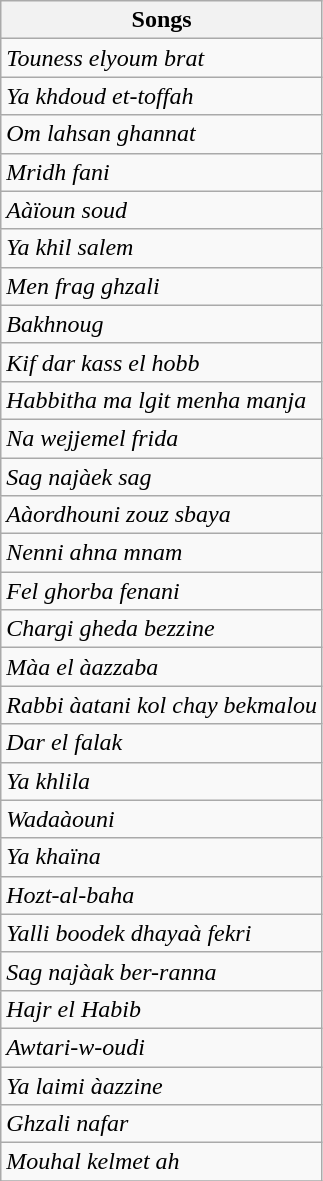<table class="wikitable sortable">
<tr>
<th>Songs</th>
</tr>
<tr>
<td><em>Touness elyoum brat</em></td>
</tr>
<tr>
<td><em>Ya khdoud et-toffah</em></td>
</tr>
<tr>
<td><em>Om lahsan ghannat</em></td>
</tr>
<tr>
<td><em>Mridh fani</em></td>
</tr>
<tr>
<td><em>Aàïoun soud</em></td>
</tr>
<tr>
<td><em>Ya khil salem</em></td>
</tr>
<tr>
<td><em>Men frag ghzali</em></td>
</tr>
<tr>
<td><em>Bakhnoug</em></td>
</tr>
<tr>
<td><em>Kif dar kass el hobb</em></td>
</tr>
<tr>
<td><em>Habbitha ma lgit menha manja</em></td>
</tr>
<tr>
<td><em>Na wejjemel frida</em></td>
</tr>
<tr>
<td><em>Sag najàek sag</em></td>
</tr>
<tr>
<td><em>Aàordhouni zouz sbaya</em></td>
</tr>
<tr>
<td><em>Nenni ahna mnam</em></td>
</tr>
<tr>
<td><em>Fel ghorba fenani</em></td>
</tr>
<tr>
<td><em>Chargi gheda bezzine</em></td>
</tr>
<tr>
<td><em>Màa el àazzaba</em></td>
</tr>
<tr>
<td><em>Rabbi àatani kol chay bekmalou</em></td>
</tr>
<tr>
<td><em>Dar el falak</em></td>
</tr>
<tr>
<td><em>Ya khlila</em></td>
</tr>
<tr>
<td><em>Wadaàouni</em></td>
</tr>
<tr>
<td><em>Ya khaïna</em></td>
</tr>
<tr>
<td><em>Hozt-al-baha</em></td>
</tr>
<tr>
<td><em>Yalli boodek dhayaà fekri</em></td>
</tr>
<tr>
<td><em>Sag najàak ber-ranna</em></td>
</tr>
<tr>
<td><em>Hajr el Habib</em></td>
</tr>
<tr>
<td><em>Awtari-w-oudi</em></td>
</tr>
<tr>
<td><em>Ya laimi àazzine</em></td>
</tr>
<tr>
<td><em>Ghzali nafar</em></td>
</tr>
<tr>
<td><em>Mouhal kelmet ah</em></td>
</tr>
<tr>
</tr>
</table>
